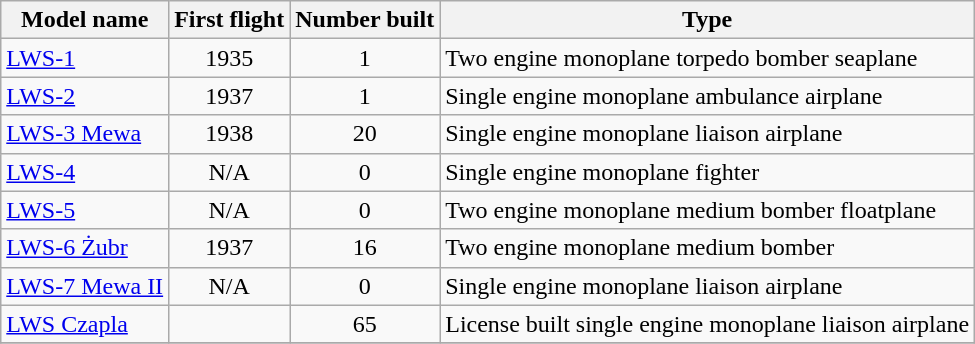<table class="wikitable sortable">
<tr>
<th>Model name</th>
<th>First flight</th>
<th>Number built</th>
<th>Type</th>
</tr>
<tr>
<td align=left><a href='#'>LWS-1</a></td>
<td align=center>1935</td>
<td align=center>1</td>
<td align=left>Two engine monoplane torpedo bomber seaplane</td>
</tr>
<tr>
<td align=left><a href='#'>LWS-2</a></td>
<td align=center>1937</td>
<td align=center>1</td>
<td align=left>Single engine monoplane ambulance airplane</td>
</tr>
<tr>
<td align=left><a href='#'>LWS-3 Mewa</a></td>
<td align=center>1938</td>
<td align=center>20</td>
<td align=left>Single engine monoplane liaison airplane</td>
</tr>
<tr>
<td align=left><a href='#'>LWS-4</a></td>
<td align=center>N/A</td>
<td align=center>0</td>
<td align=left>Single engine monoplane fighter</td>
</tr>
<tr>
<td align=left><a href='#'>LWS-5</a></td>
<td align=center>N/A</td>
<td align=center>0</td>
<td align=left>Two engine monoplane medium bomber floatplane</td>
</tr>
<tr>
<td align=left><a href='#'>LWS-6 Żubr</a></td>
<td align=center>1937</td>
<td align=center>16</td>
<td align=left>Two engine monoplane medium bomber</td>
</tr>
<tr>
<td align=left><a href='#'>LWS-7 Mewa II</a></td>
<td align=center>N/A</td>
<td align=center>0</td>
<td align=left>Single engine monoplane liaison airplane</td>
</tr>
<tr>
<td align=left><a href='#'>LWS Czapla</a></td>
<td align=center></td>
<td align=center>65</td>
<td align=left>License built single engine monoplane liaison airplane</td>
</tr>
<tr>
</tr>
</table>
